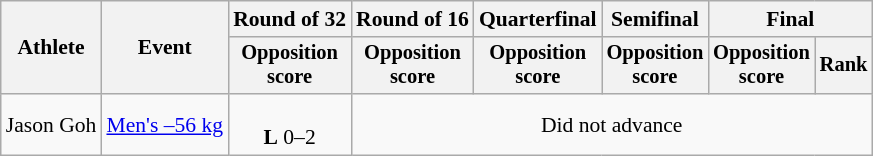<table class=wikitable style=font-size:90%;text-align:center>
<tr>
<th rowspan=2>Athlete</th>
<th rowspan=2>Event</th>
<th>Round of 32</th>
<th>Round of 16</th>
<th>Quarterfinal</th>
<th>Semifinal</th>
<th colspan=2>Final</th>
</tr>
<tr style=font-size:95%>
<th>Opposition<br>score</th>
<th>Opposition<br>score</th>
<th>Opposition<br>score</th>
<th>Opposition<br>score</th>
<th>Opposition<br>score</th>
<th>Rank</th>
</tr>
<tr>
<td align=left>Jason Goh</td>
<td align=left><a href='#'>Men's –56 kg</a></td>
<td><br><strong>L</strong> 0–2</td>
<td colspan=5>Did not advance</td>
</tr>
</table>
